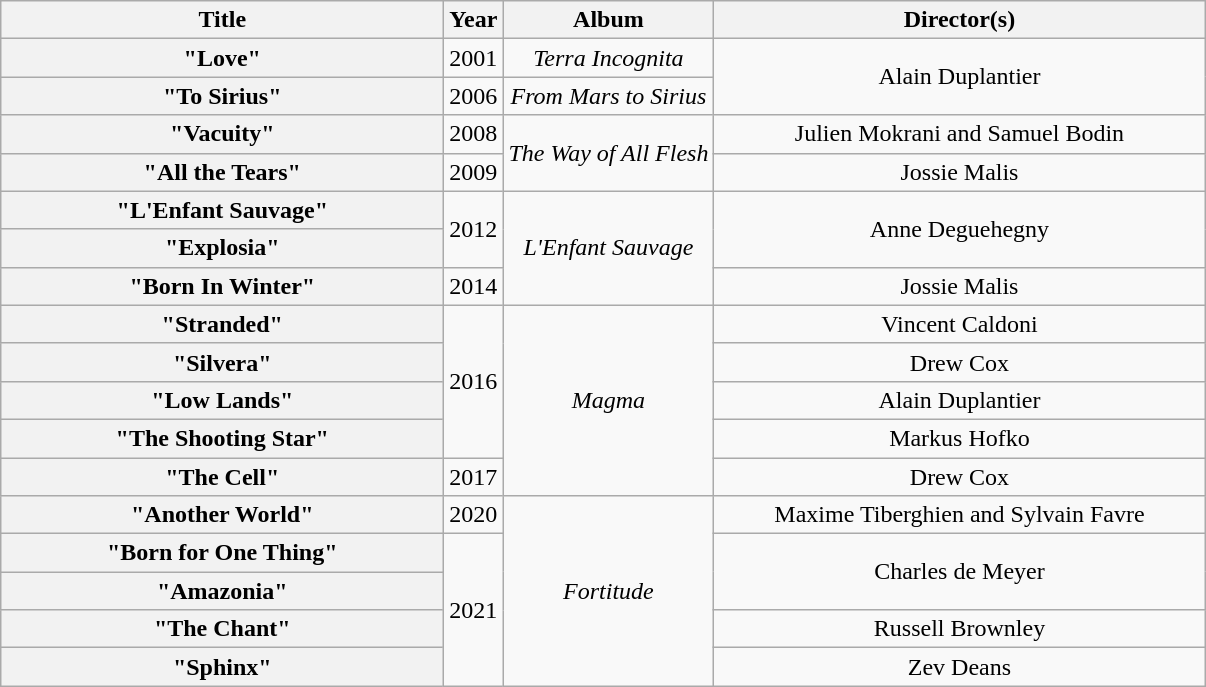<table class="wikitable plainrowheaders" style="text-align:center;">
<tr>
<th scope="col" style="width:18em;">Title</th>
<th scope="col">Year</th>
<th scope="col">Album</th>
<th scope="col" style="width:20em;">Director(s)</th>
</tr>
<tr>
<th scope="row">"Love"</th>
<td>2001</td>
<td><em>Terra Incognita</em></td>
<td rowspan="2">Alain Duplantier</td>
</tr>
<tr>
<th scope="row">"To Sirius"</th>
<td>2006</td>
<td><em>From Mars to Sirius</em></td>
</tr>
<tr>
<th scope="row">"Vacuity"</th>
<td>2008</td>
<td rowspan="2"><em>The Way of All Flesh</em></td>
<td>Julien Mokrani and Samuel Bodin</td>
</tr>
<tr>
<th scope="row">"All the Tears"</th>
<td>2009</td>
<td>Jossie Malis</td>
</tr>
<tr>
<th scope="row">"L'Enfant Sauvage"</th>
<td rowspan="2">2012</td>
<td rowspan="3"><em>L'Enfant Sauvage</em></td>
<td rowspan="2">Anne Deguehegny</td>
</tr>
<tr>
<th scope="row">"Explosia"</th>
</tr>
<tr>
<th scope="row">"Born In Winter"</th>
<td>2014</td>
<td>Jossie Malis</td>
</tr>
<tr>
<th scope="row">"Stranded"</th>
<td rowspan="4">2016</td>
<td rowspan="5"><em>Magma</em></td>
<td>Vincent Caldoni</td>
</tr>
<tr>
<th scope="row">"Silvera"</th>
<td>Drew Cox</td>
</tr>
<tr>
<th scope="row">"Low Lands"</th>
<td>Alain Duplantier</td>
</tr>
<tr>
<th scope="row">"The Shooting Star"</th>
<td>Markus Hofko</td>
</tr>
<tr>
<th scope="row">"The Cell"</th>
<td>2017</td>
<td>Drew Cox</td>
</tr>
<tr>
<th scope="row">"Another World"</th>
<td>2020</td>
<td rowspan="5"><em>Fortitude</em></td>
<td>Maxime Tiberghien and Sylvain Favre</td>
</tr>
<tr>
<th scope="row">"Born for One Thing"</th>
<td rowspan="4">2021</td>
<td rowspan="2">Charles de Meyer</td>
</tr>
<tr>
<th scope="row">"Amazonia"</th>
</tr>
<tr>
<th scope="row">"The Chant"</th>
<td>Russell Brownley</td>
</tr>
<tr>
<th scope="row">"Sphinx"</th>
<td>Zev Deans</td>
</tr>
</table>
